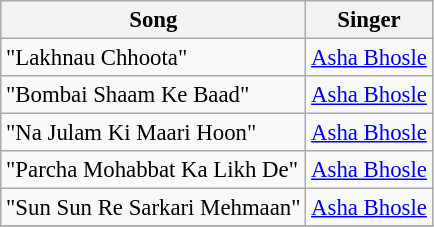<table class="wikitable" style="font-size:95%;">
<tr>
<th>Song</th>
<th>Singer</th>
</tr>
<tr>
<td>"Lakhnau Chhoota"</td>
<td><a href='#'>Asha Bhosle</a></td>
</tr>
<tr>
<td>"Bombai Shaam Ke Baad"</td>
<td><a href='#'>Asha Bhosle</a></td>
</tr>
<tr>
<td>"Na Julam Ki Maari Hoon"</td>
<td><a href='#'>Asha Bhosle</a></td>
</tr>
<tr>
<td>"Parcha Mohabbat Ka Likh De"</td>
<td><a href='#'>Asha Bhosle</a></td>
</tr>
<tr>
<td>"Sun Sun Re Sarkari Mehmaan"</td>
<td><a href='#'>Asha Bhosle</a></td>
</tr>
<tr>
</tr>
</table>
